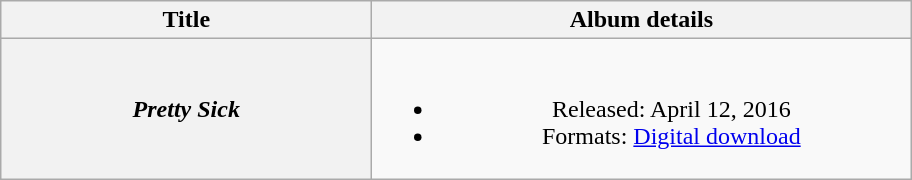<table class="wikitable plainrowheaders" style="text-align:center;">
<tr>
<th scope="col" style="width:15em;">Title</th>
<th scope="col" style="width:22em;">Album details</th>
</tr>
<tr>
<th scope="row"><em>Pretty Sick</em></th>
<td><br><ul><li>Released: April 12, 2016</li><li>Formats: <a href='#'>Digital download</a></li></ul></td>
</tr>
</table>
